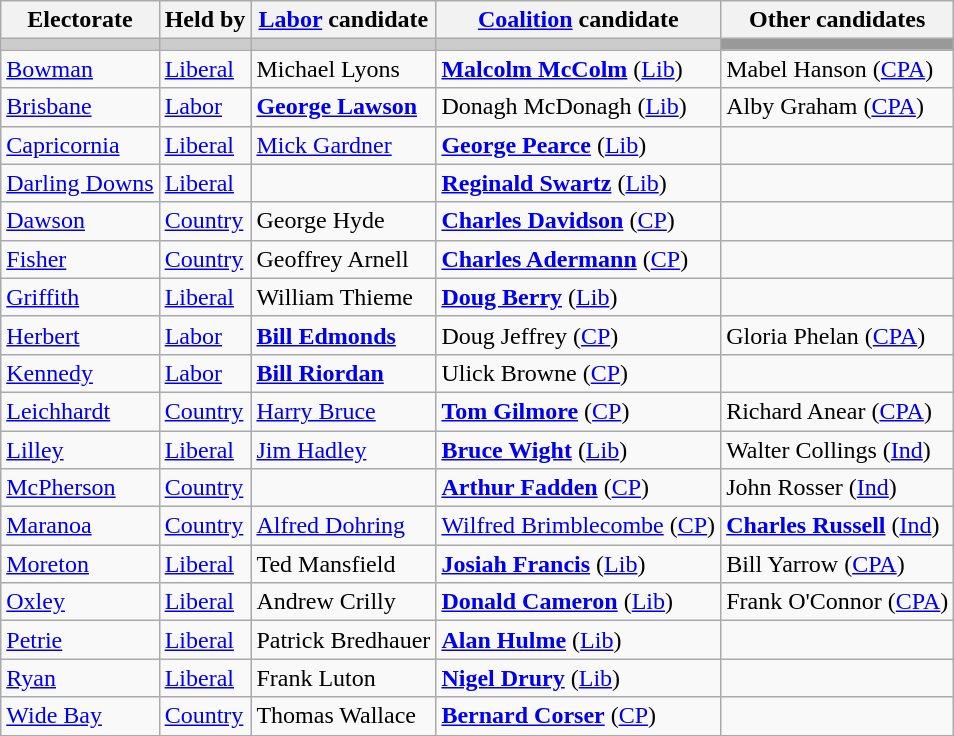<table class="wikitable">
<tr>
<th>Electorate</th>
<th>Held by</th>
<th><a href='#'>Labor</a> candidate</th>
<th><a href='#'>Coalition</a> candidate</th>
<th>Other candidates</th>
</tr>
<tr bgcolor="#cccccc">
<td></td>
<td></td>
<td></td>
<td></td>
<td bgcolor="#999999"></td>
</tr>
<tr>
<td><a href='#'>Bowman</a></td>
<td><a href='#'>Liberal</a></td>
<td>Michael Lyons</td>
<td><strong><a href='#'>Malcolm McColm</a></strong> (<a href='#'>Lib</a>)</td>
<td>Mabel Hanson (<a href='#'>CPA</a>)</td>
</tr>
<tr>
<td><a href='#'>Brisbane</a></td>
<td><a href='#'>Labor</a></td>
<td><strong><a href='#'>George Lawson</a></strong></td>
<td>Donagh McDonagh (<a href='#'>Lib</a>)</td>
<td>Alby Graham (<a href='#'>CPA</a>)</td>
</tr>
<tr>
<td><a href='#'>Capricornia</a></td>
<td><a href='#'>Liberal</a></td>
<td><a href='#'>Mick Gardner</a></td>
<td><strong><a href='#'>George Pearce</a></strong> (<a href='#'>Lib</a>)</td>
<td></td>
</tr>
<tr>
<td><a href='#'>Darling Downs</a></td>
<td><a href='#'>Liberal</a></td>
<td></td>
<td><strong><a href='#'>Reginald Swartz</a></strong> (<a href='#'>Lib</a>)</td>
<td></td>
</tr>
<tr>
<td><a href='#'>Dawson</a></td>
<td><a href='#'>Country</a></td>
<td>George Hyde</td>
<td><strong><a href='#'>Charles Davidson</a></strong> (<a href='#'>CP</a>)</td>
<td></td>
</tr>
<tr>
<td><a href='#'>Fisher</a></td>
<td><a href='#'>Country</a></td>
<td>Geoffrey Arnell</td>
<td><strong><a href='#'>Charles Adermann</a></strong> (<a href='#'>CP</a>)</td>
<td></td>
</tr>
<tr>
<td><a href='#'>Griffith</a></td>
<td><a href='#'>Liberal</a></td>
<td>William Thieme</td>
<td><strong><a href='#'>Doug Berry</a></strong> (<a href='#'>Lib</a>)</td>
<td></td>
</tr>
<tr>
<td><a href='#'>Herbert</a></td>
<td><a href='#'>Labor</a></td>
<td><strong><a href='#'>Bill Edmonds</a></strong></td>
<td>Doug Jeffrey (<a href='#'>CP</a>)</td>
<td>Gloria Phelan (<a href='#'>CPA</a>)</td>
</tr>
<tr>
<td><a href='#'>Kennedy</a></td>
<td><a href='#'>Labor</a></td>
<td><strong><a href='#'>Bill Riordan</a></strong></td>
<td>Ulick Browne (<a href='#'>CP</a>)</td>
<td></td>
</tr>
<tr>
<td><a href='#'>Leichhardt</a></td>
<td><a href='#'>Country</a></td>
<td><a href='#'>Harry Bruce</a></td>
<td><strong><a href='#'>Tom Gilmore</a></strong> (<a href='#'>CP</a>)</td>
<td>Richard Anear (<a href='#'>CPA</a>)</td>
</tr>
<tr>
<td><a href='#'>Lilley</a></td>
<td><a href='#'>Liberal</a></td>
<td><a href='#'>Jim Hadley</a></td>
<td><strong><a href='#'>Bruce Wight</a></strong> (<a href='#'>Lib</a>)</td>
<td>Walter Collings (<a href='#'>Ind</a>)</td>
</tr>
<tr>
<td><a href='#'>McPherson</a></td>
<td><a href='#'>Country</a></td>
<td></td>
<td><strong><a href='#'>Arthur Fadden</a></strong> (<a href='#'>CP</a>)</td>
<td>John Rosser (<a href='#'>Ind</a>)</td>
</tr>
<tr>
<td><a href='#'>Maranoa</a></td>
<td><a href='#'>Country</a></td>
<td><a href='#'>Alfred Dohring</a></td>
<td><a href='#'>Wilfred Brimblecombe</a> (<a href='#'>CP</a>)</td>
<td><strong><a href='#'>Charles Russell</a></strong> (<a href='#'>Ind</a>)</td>
</tr>
<tr>
<td><a href='#'>Moreton</a></td>
<td><a href='#'>Liberal</a></td>
<td>Ted Mansfield</td>
<td><strong><a href='#'>Josiah Francis</a></strong> (<a href='#'>Lib</a>)</td>
<td>Bill Yarrow (<a href='#'>CPA</a>)</td>
</tr>
<tr>
<td><a href='#'>Oxley</a></td>
<td><a href='#'>Liberal</a></td>
<td>Andrew Crilly</td>
<td><strong><a href='#'>Donald Cameron</a></strong> (<a href='#'>Lib</a>)</td>
<td>Frank O'Connor (<a href='#'>CPA</a>)</td>
</tr>
<tr>
<td><a href='#'>Petrie</a></td>
<td><a href='#'>Liberal</a></td>
<td>Patrick Bredhauer</td>
<td><strong><a href='#'>Alan Hulme</a></strong> (<a href='#'>Lib</a>)</td>
<td></td>
</tr>
<tr>
<td><a href='#'>Ryan</a></td>
<td><a href='#'>Liberal</a></td>
<td>Frank Luton</td>
<td><strong><a href='#'>Nigel Drury</a></strong> (<a href='#'>Lib</a>)</td>
<td></td>
</tr>
<tr>
<td><a href='#'>Wide Bay</a></td>
<td><a href='#'>Country</a></td>
<td>Thomas Wallace</td>
<td><strong><a href='#'>Bernard Corser</a></strong> (<a href='#'>CP</a>)</td>
<td></td>
</tr>
</table>
